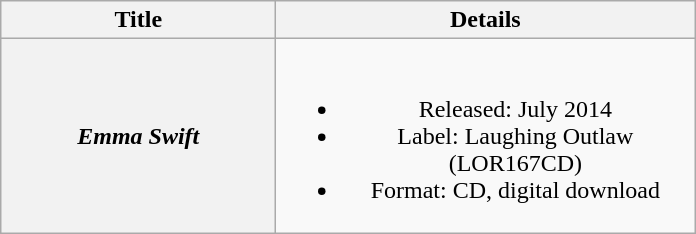<table class="wikitable plainrowheaders" style="text-align:center;" border="1">
<tr>
<th scope="col" style="width:11em;">Title</th>
<th scope="col" style="width:17em;">Details</th>
</tr>
<tr>
<th scope="row"><em>Emma Swift</em></th>
<td><br><ul><li>Released: July 2014</li><li>Label: Laughing Outlaw (LOR167CD)</li><li>Format: CD, digital download</li></ul></td>
</tr>
</table>
